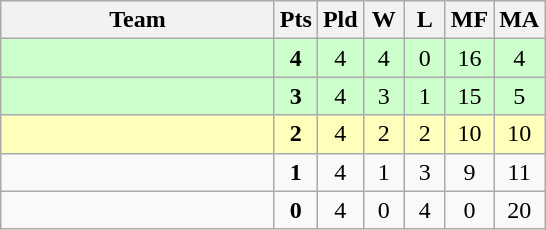<table class=wikitable style="text-align:center">
<tr>
<th width=175>Team</th>
<th width=20>Pts</th>
<th width=20>Pld</th>
<th width=20>W</th>
<th width=20>L</th>
<th width=20>MF</th>
<th width=20>MA</th>
</tr>
<tr bgcolor=#ccffcc>
<td style="text-align:left"></td>
<td><strong>4</strong></td>
<td>4</td>
<td>4</td>
<td>0</td>
<td>16</td>
<td>4</td>
</tr>
<tr bgcolor=#ccffcc>
<td style="text-align:left"></td>
<td><strong>3</strong></td>
<td>4</td>
<td>3</td>
<td>1</td>
<td>15</td>
<td>5</td>
</tr>
<tr bgcolor=#ffffbb>
<td style="text-align:left"></td>
<td><strong>2</strong></td>
<td>4</td>
<td>2</td>
<td>2</td>
<td>10</td>
<td>10</td>
</tr>
<tr>
<td style="text-align:left"></td>
<td><strong>1</strong></td>
<td>4</td>
<td>1</td>
<td>3</td>
<td>9</td>
<td>11</td>
</tr>
<tr>
<td style="text-align:left"></td>
<td><strong>0</strong></td>
<td>4</td>
<td>0</td>
<td>4</td>
<td>0</td>
<td>20</td>
</tr>
</table>
